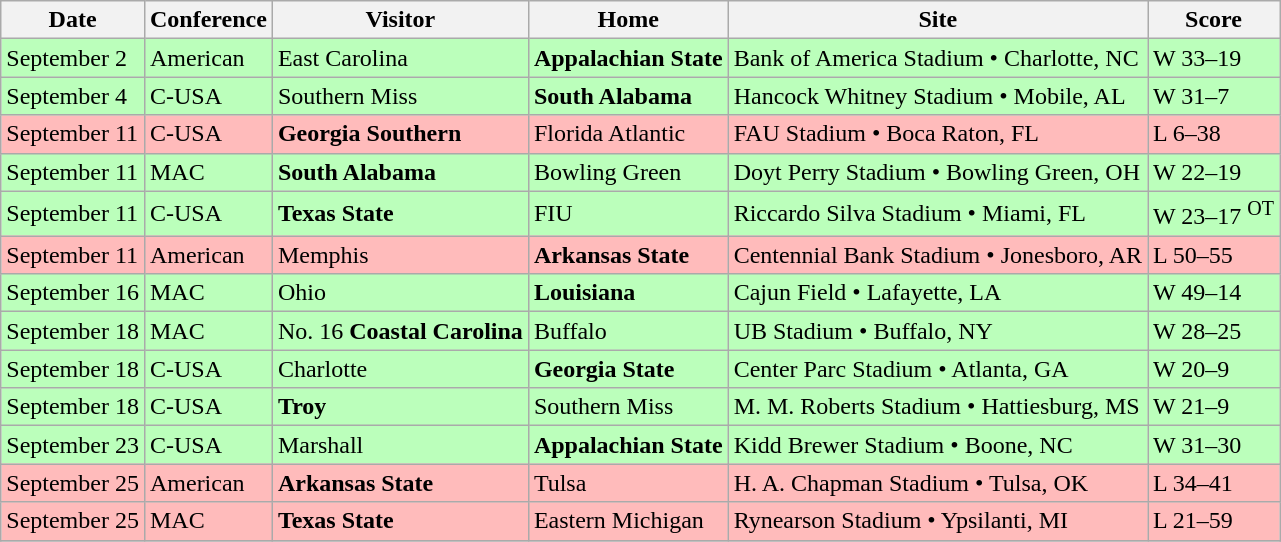<table class="wikitable">
<tr>
<th>Date</th>
<th>Conference</th>
<th>Visitor</th>
<th>Home</th>
<th>Site</th>
<th>Score</th>
</tr>
<tr style="background:#bfb;">
<td>September 2</td>
<td>American</td>
<td>East Carolina</td>
<td><strong>Appalachian State</strong></td>
<td>Bank of America Stadium • Charlotte, NC</td>
<td>W 33–19</td>
</tr>
<tr style="background:#bfb;">
<td>September 4</td>
<td>C-USA</td>
<td>Southern Miss</td>
<td><strong>South Alabama</strong></td>
<td>Hancock Whitney Stadium • Mobile, AL</td>
<td>W 31–7</td>
</tr>
<tr style="background:#fbb;">
<td>September 11</td>
<td>C-USA</td>
<td><strong>Georgia Southern</strong></td>
<td>Florida Atlantic</td>
<td>FAU Stadium • Boca Raton, FL</td>
<td>L 6–38</td>
</tr>
<tr style="background:#bfb;">
<td>September 11</td>
<td>MAC</td>
<td><strong>South Alabama</strong></td>
<td>Bowling Green</td>
<td>Doyt Perry Stadium • Bowling Green, OH</td>
<td>W 22–19</td>
</tr>
<tr style="background:#bfb;">
<td>September 11</td>
<td>C-USA</td>
<td><strong>Texas State</strong></td>
<td>FIU</td>
<td>Riccardo Silva Stadium • Miami, FL</td>
<td>W 23–17 <sup>OT</sup></td>
</tr>
<tr style="background:#fbb;">
<td>September 11</td>
<td>American</td>
<td>Memphis</td>
<td><strong>Arkansas State</strong></td>
<td>Centennial Bank Stadium • Jonesboro, AR</td>
<td>L 50–55</td>
</tr>
<tr style="background:#bfb;">
<td>September 16</td>
<td>MAC</td>
<td>Ohio</td>
<td><strong>Louisiana</strong></td>
<td>Cajun Field • Lafayette, LA</td>
<td>W 49–14</td>
</tr>
<tr style="background:#bfb;">
<td>September 18</td>
<td>MAC</td>
<td>No. 16 <strong>Coastal Carolina</strong></td>
<td>Buffalo</td>
<td>UB Stadium • Buffalo, NY</td>
<td>W 28–25</td>
</tr>
<tr style="background:#bfb;">
<td>September 18</td>
<td>C-USA</td>
<td>Charlotte</td>
<td><strong>Georgia State</strong></td>
<td>Center Parc Stadium • Atlanta, GA</td>
<td>W 20–9</td>
</tr>
<tr style="background:#bfb;">
<td>September 18</td>
<td>C-USA</td>
<td><strong>Troy</strong></td>
<td>Southern Miss</td>
<td>M. M. Roberts Stadium • Hattiesburg, MS</td>
<td>W 21–9</td>
</tr>
<tr style="background:#bfb;">
<td>September 23</td>
<td>C-USA</td>
<td>Marshall</td>
<td><strong>Appalachian State</strong></td>
<td>Kidd Brewer Stadium • Boone, NC</td>
<td>W 31–30</td>
</tr>
<tr style="background:#fbb;">
<td>September 25</td>
<td>American</td>
<td><strong>Arkansas State</strong></td>
<td>Tulsa</td>
<td>H. A. Chapman Stadium • Tulsa, OK</td>
<td>L 34–41</td>
</tr>
<tr style="background:#fbb;">
<td>September 25</td>
<td>MAC</td>
<td><strong>Texas State</strong></td>
<td>Eastern Michigan</td>
<td>Rynearson Stadium • Ypsilanti, MI</td>
<td>L 21–59</td>
</tr>
<tr>
</tr>
</table>
